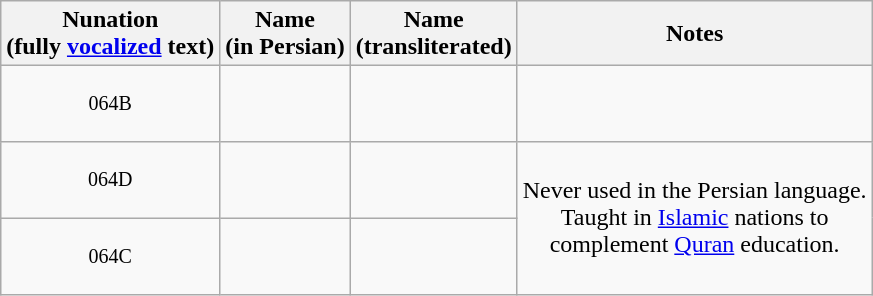<table class="wikitable">
<tr>
<th>Nunation<br>(fully <a href='#'>vocalized</a> text)</th>
<th>Name<br>(in Persian)</th>
<th>Name<br>(transliterated)</th>
<th>Notes</th>
</tr>
<tr style="text-align:center;">
<td style="line-height:180%;padding:10px;"><small>064B</small><br><span></span></td>
<td></td>
<td></td>
<td></td>
</tr>
<tr style="text-align:center;">
<td style="line-height:180%;padding:10px;"><small>064D</small><br><span></span></td>
<td></td>
<td></td>
<td rowspan="2">Never used in the Persian language.<br>Taught in <a href='#'>Islamic</a> nations to<br>complement <a href='#'>Quran</a> education.</td>
</tr>
<tr style="text-align:center;">
<td style="line-height:180%;padding:10px;"><small>064C</small><br><span></span></td>
<td></td>
<td></td>
</tr>
</table>
